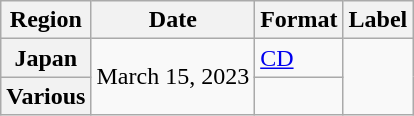<table class="wikitable plainrowheaders">
<tr>
<th scope="col">Region</th>
<th scope="col">Date</th>
<th scope="col">Format</th>
<th scope="col">Label</th>
</tr>
<tr>
<th scope="row">Japan</th>
<td rowspan="2">March 15, 2023</td>
<td><a href='#'>CD</a></td>
<td rowspan="2"></td>
</tr>
<tr>
<th scope="row">Various </th>
<td></td>
</tr>
</table>
